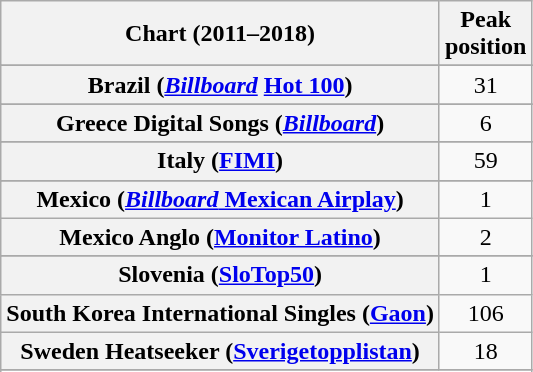<table class="wikitable sortable plainrowheaders" style="text-align:center">
<tr>
<th scope="col">Chart (2011–2018)</th>
<th scope="col">Peak<br>position</th>
</tr>
<tr>
</tr>
<tr>
</tr>
<tr>
</tr>
<tr>
</tr>
<tr>
<th scope="row">Brazil (<em><a href='#'>Billboard</a></em> <a href='#'>Hot 100</a>)</th>
<td>31</td>
</tr>
<tr>
</tr>
<tr>
</tr>
<tr>
</tr>
<tr>
</tr>
<tr>
</tr>
<tr>
</tr>
<tr>
</tr>
<tr>
</tr>
<tr>
</tr>
<tr>
<th scope="row">Greece Digital Songs (<em><a href='#'>Billboard</a></em>)</th>
<td>6</td>
</tr>
<tr>
</tr>
<tr>
<th scope="row">Italy (<a href='#'>FIMI</a>)</th>
<td>59</td>
</tr>
<tr>
</tr>
<tr>
<th scope="row">Mexico (<a href='#'><em>Billboard</em> Mexican Airplay</a>)</th>
<td>1</td>
</tr>
<tr>
<th scope="row">Mexico Anglo (<a href='#'>Monitor Latino</a>)</th>
<td>2</td>
</tr>
<tr>
</tr>
<tr>
</tr>
<tr>
</tr>
<tr>
</tr>
<tr>
</tr>
<tr>
</tr>
<tr>
<th scope="row">Slovenia (<a href='#'>SloTop50</a>)</th>
<td>1</td>
</tr>
<tr>
<th scope="row">South Korea International Singles (<a href='#'>Gaon</a>)</th>
<td>106</td>
</tr>
<tr>
<th scope="row">Sweden Heatseeker (<a href='#'>Sverigetopplistan</a>)</th>
<td>18</td>
</tr>
<tr>
</tr>
<tr>
</tr>
<tr>
</tr>
<tr>
</tr>
<tr>
</tr>
<tr>
</tr>
<tr>
</tr>
<tr>
</tr>
<tr>
</tr>
<tr>
</tr>
</table>
